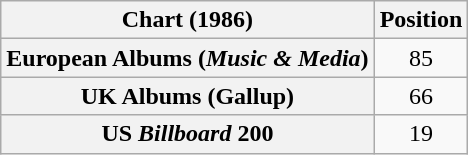<table class="wikitable sortable plainrowheaders" style="text-align:center">
<tr>
<th scope="col">Chart (1986)</th>
<th scope="col">Position</th>
</tr>
<tr>
<th scope="row">European Albums (<em>Music & Media</em>)</th>
<td>85</td>
</tr>
<tr>
<th scope="row">UK Albums (Gallup)</th>
<td>66</td>
</tr>
<tr>
<th scope="row">US <em>Billboard</em> 200</th>
<td>19</td>
</tr>
</table>
